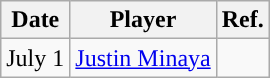<table class="wikitable sortable sortable" style="text-align: center">
<tr>
<th>Date</th>
<th>Player</th>
<th>Ref.</th>
</tr>
<tr>
<td>July 1</td>
<td><a href='#'>Justin Minaya</a></td>
<td></td>
</tr>
</table>
